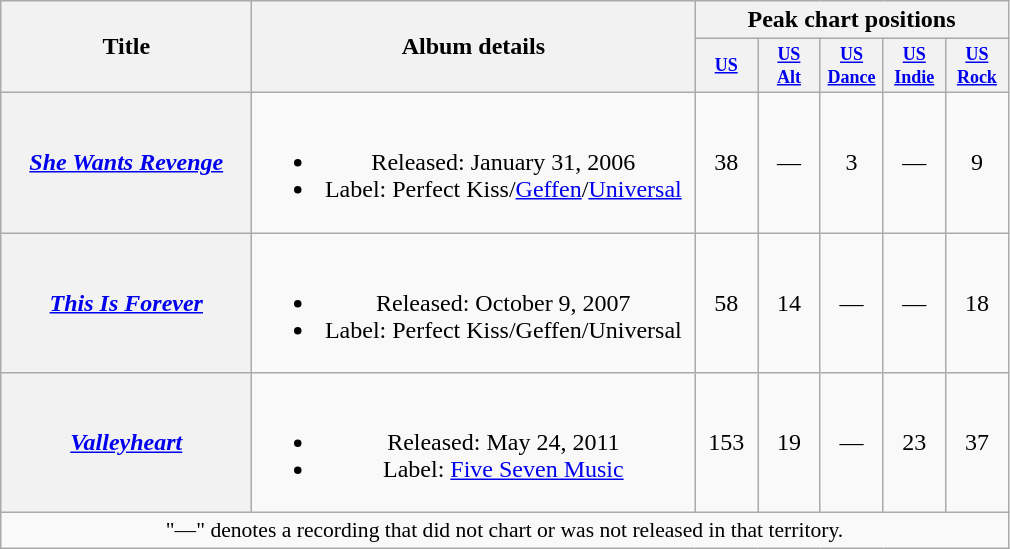<table class="wikitable plainrowheaders" style="text-align:center;">
<tr>
<th scope="col" rowspan="2" style="width:10em;">Title</th>
<th scope="col" rowspan="2" style="width:18em;">Album details</th>
<th scope="col" colspan="5">Peak chart positions</th>
</tr>
<tr>
<th style="width:3em;font-size:75%;"><a href='#'>US</a><br></th>
<th style="width:3em;font-size:75%;"><a href='#'>US<br>Alt</a><br></th>
<th style="width:3em;font-size:75%;"><a href='#'>US<br>Dance</a><br></th>
<th style="width:3em;font-size:75%;"><a href='#'>US<br>Indie</a><br></th>
<th style="width:3em;font-size:75%;"><a href='#'>US<br>Rock</a><br></th>
</tr>
<tr>
<th scope="row"><em><a href='#'>She Wants Revenge</a></em></th>
<td><br><ul><li>Released: January 31, 2006</li><li>Label: Perfect Kiss/<a href='#'>Geffen</a>/<a href='#'>Universal</a></li></ul></td>
<td style="text-align:center;">38</td>
<td style="text-align:center;">—</td>
<td style="text-align:center;">3</td>
<td style="text-align:center;">—</td>
<td style="text-align:center;">9</td>
</tr>
<tr>
<th scope="row"><em><a href='#'>This Is Forever</a></em></th>
<td><br><ul><li>Released: October 9, 2007</li><li>Label: Perfect Kiss/Geffen/Universal</li></ul></td>
<td style="text-align:center;">58</td>
<td style="text-align:center;">14</td>
<td style="text-align:center;">—</td>
<td style="text-align:center;">—</td>
<td style="text-align:center;">18</td>
</tr>
<tr>
<th scope="row"><em><a href='#'>Valleyheart</a></em></th>
<td><br><ul><li>Released: May 24, 2011</li><li>Label: <a href='#'>Five Seven Music</a></li></ul></td>
<td style="text-align:center;">153</td>
<td style="text-align:center;">19</td>
<td style="text-align:center;">—</td>
<td style="text-align:center;">23</td>
<td style="text-align:center;">37</td>
</tr>
<tr>
<td colspan="10" style="font-size:90%">"—" denotes a recording that did not chart or was not released in that territory.</td>
</tr>
</table>
